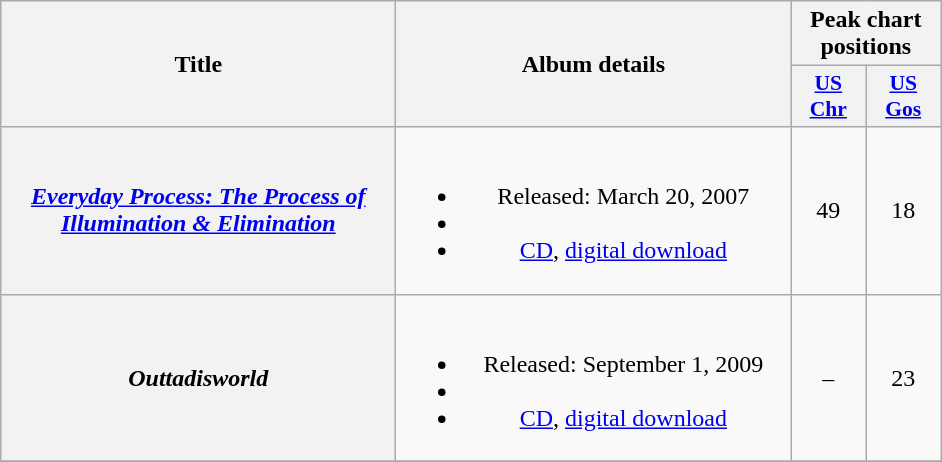<table class="wikitable plainrowheaders" style="text-align:center;">
<tr>
<th scope="col" rowspan="2" style="width:16em;">Title</th>
<th scope="col" rowspan="2" style="width:16em;">Album details</th>
<th scope="col" colspan="2">Peak chart positions</th>
</tr>
<tr>
<th style="width:3em; font-size:90%"><a href='#'>US<br>Chr</a></th>
<th style="width:3em; font-size:90%"><a href='#'>US<br>Gos</a></th>
</tr>
<tr>
<th scope="row"><em><a href='#'>Everyday Process: The Process of Illumination & Elimination</a></em></th>
<td><br><ul><li>Released: March 20, 2007</li><li></li><li><a href='#'>CD</a>, <a href='#'>digital download</a></li></ul></td>
<td>49</td>
<td>18</td>
</tr>
<tr>
<th scope="row"><em>Outtadisworld</em></th>
<td><br><ul><li>Released: September 1, 2009</li><li></li><li><a href='#'>CD</a>, <a href='#'>digital download</a></li></ul></td>
<td>–</td>
<td>23</td>
</tr>
<tr>
</tr>
</table>
